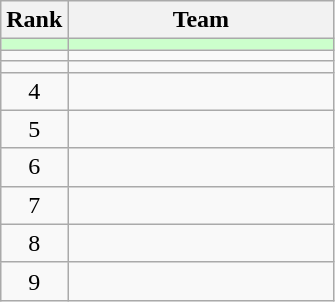<table class="wikitable">
<tr>
<th>Rank</th>
<th width=170>Team</th>
</tr>
<tr bgcolor=#ccffcc>
<td align=center></td>
<td></td>
</tr>
<tr>
<td align=center></td>
<td></td>
</tr>
<tr>
<td align=center></td>
<td></td>
</tr>
<tr>
<td align=center>4</td>
<td></td>
</tr>
<tr>
<td align=center>5</td>
<td></td>
</tr>
<tr>
<td align=center>6</td>
<td></td>
</tr>
<tr>
<td align=center>7</td>
<td></td>
</tr>
<tr>
<td align=center>8</td>
<td></td>
</tr>
<tr>
<td align=center>9</td>
<td></td>
</tr>
</table>
